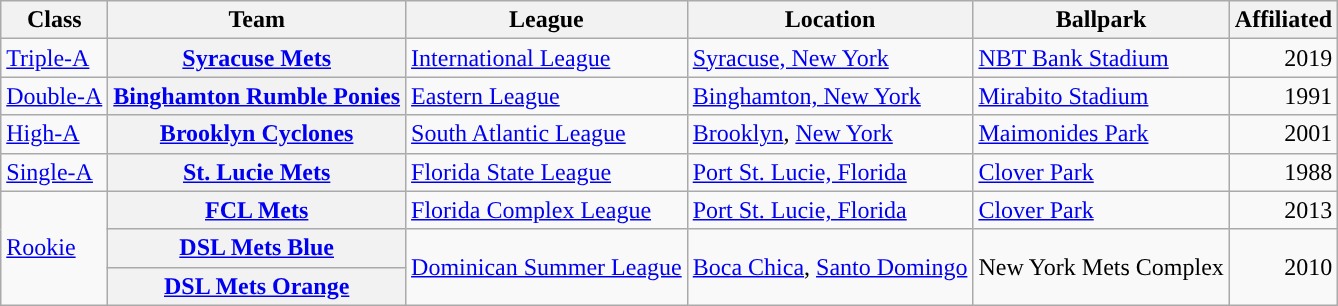<table class="wikitable plainrowheaders sortable">
<tr>
<th scope="col">Class</th>
<th scope="col">Team</th>
<th scope="col">League</th>
<th scope="col">Location</th>
<th scope="col">Ballpark</th>
<th scope="col">Affiliated</th>
</tr>
<tr>
<td><a href='#'>Triple-A</a></td>
<th scope="row"><a href='#'>Syracuse Mets</a></th>
<td><a href='#'>International League</a></td>
<td><a href='#'>Syracuse, New York</a></td>
<td><a href='#'>NBT Bank Stadium</a></td>
<td align="right">2019</td>
</tr>
<tr>
<td><a href='#'>Double-A</a></td>
<th scope="row"><a href='#'>Binghamton Rumble Ponies</a></th>
<td><a href='#'>Eastern League</a></td>
<td><a href='#'>Binghamton, New York</a></td>
<td><a href='#'>Mirabito Stadium</a></td>
<td align="right">1991</td>
</tr>
<tr>
<td><a href='#'>High-A</a></td>
<th scope="row"><a href='#'>Brooklyn Cyclones</a></th>
<td><a href='#'>South Atlantic League</a></td>
<td><a href='#'>Brooklyn</a>, <a href='#'>New York</a></td>
<td><a href='#'>Maimonides Park</a></td>
<td align="right">2001</td>
</tr>
<tr>
<td><a href='#'>Single-A</a></td>
<th scope="row"><a href='#'>St. Lucie Mets</a></th>
<td><a href='#'>Florida State League</a></td>
<td><a href='#'>Port St. Lucie, Florida</a></td>
<td><a href='#'>Clover Park</a></td>
<td align="right">1988</td>
</tr>
<tr>
<td rowspan=3><a href='#'>Rookie</a></td>
<th scope="row"><a href='#'>FCL Mets</a></th>
<td><a href='#'>Florida Complex League</a></td>
<td><a href='#'>Port St. Lucie, Florida</a></td>
<td><a href='#'>Clover Park</a></td>
<td align="right">2013</td>
</tr>
<tr>
<th scope="row"><a href='#'>DSL Mets Blue</a></th>
<td rowspan=2><a href='#'>Dominican Summer League</a></td>
<td rowspan=2><a href='#'>Boca Chica</a>, <a href='#'>Santo Domingo</a></td>
<td rowspan=2>New York Mets Complex</td>
<td rowspan=2 align="right">2010</td>
</tr>
<tr>
<th scope="row"><a href='#'>DSL Mets Orange</a></th>
</tr>
</table>
